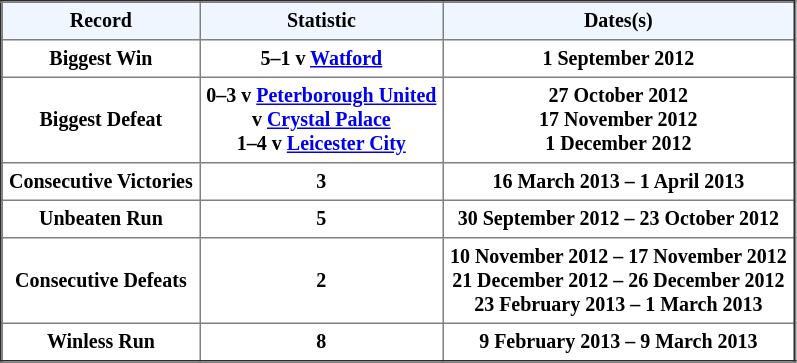<table border="2" cellpadding="4" style="border-collapse:collapse; text-align:center; font-size:smaller;">
<tr style="background:#f0f6ff;">
<th><strong>Record</strong></th>
<th><strong>Statistic</strong></th>
<th><strong>Dates(s)</strong></th>
</tr>
<tr bgcolor="">
<th>Biggest Win</th>
<th>5–1 v <a href='#'>Watford</a></th>
<th>1 September 2012</th>
</tr>
<tr bgcolor="">
<th>Biggest Defeat</th>
<th>0–3 v <a href='#'>Peterborough United</a><br>v <a href='#'>Crystal Palace</a><br>1–4 v <a href='#'>Leicester City</a></th>
<th>27 October 2012<br>17 November 2012<br>1 December 2012</th>
</tr>
<tr bgcolor="">
<th>Consecutive Victories</th>
<th>3</th>
<th>16 March 2013 – 1 April 2013</th>
</tr>
<tr bgcolor="">
<th>Unbeaten Run</th>
<th>5</th>
<th>30 September 2012 – 23 October 2012</th>
</tr>
<tr bgcolor="">
<th>Consecutive Defeats</th>
<th>2</th>
<th>10 November 2012 – 17 November 2012<br>21 December 2012 – 26 December 2012<br>23 February 2013 – 1 March 2013</th>
</tr>
<tr bgcolor="">
<th>Winless Run</th>
<th>8</th>
<th>9 February 2013 – 9 March 2013</th>
</tr>
</table>
